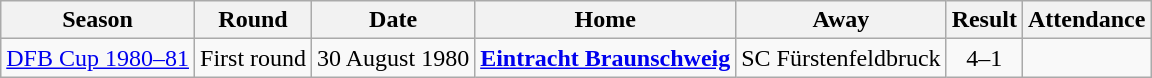<table class="wikitable">
<tr>
<th>Season</th>
<th>Round</th>
<th>Date</th>
<th>Home</th>
<th>Away</th>
<th>Result</th>
<th>Attendance</th>
</tr>
<tr align="center">
<td><a href='#'>DFB Cup 1980–81</a></td>
<td>First round</td>
<td>30 August 1980</td>
<td><strong><a href='#'>Eintracht Braunschweig</a></strong></td>
<td>SC Fürstenfeldbruck</td>
<td>4–1</td>
<td></td>
</tr>
</table>
